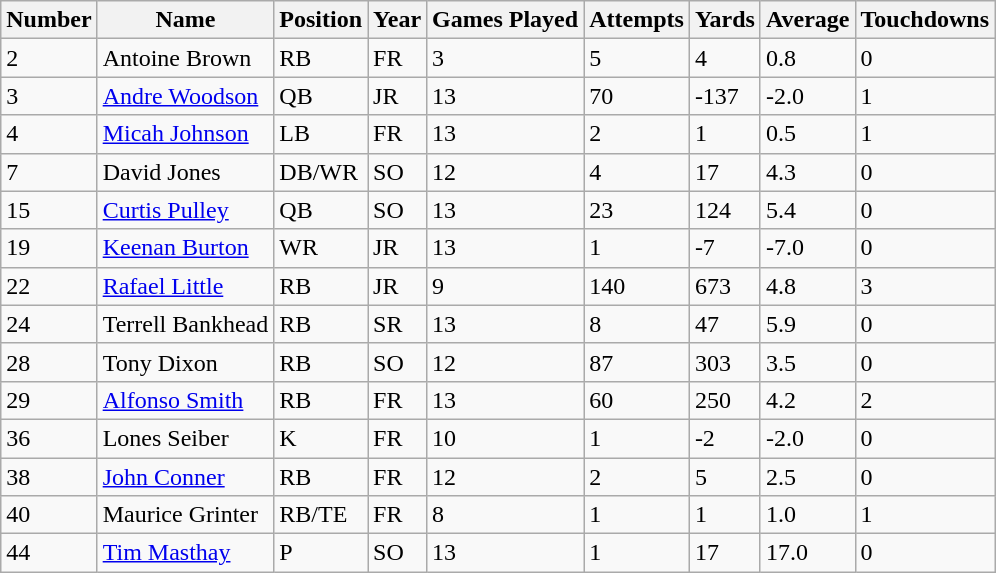<table class="wikitable sortable mw-collapsible">
<tr>
<th>Number</th>
<th>Name</th>
<th>Position</th>
<th>Year</th>
<th>Games Played</th>
<th>Attempts</th>
<th>Yards</th>
<th>Average</th>
<th>Touchdowns</th>
</tr>
<tr>
<td>2</td>
<td>Antoine Brown</td>
<td>RB</td>
<td>FR</td>
<td>3</td>
<td>5</td>
<td>4</td>
<td>0.8</td>
<td>0</td>
</tr>
<tr>
<td>3</td>
<td><a href='#'>Andre Woodson</a></td>
<td>QB</td>
<td>JR</td>
<td>13</td>
<td>70</td>
<td>-137</td>
<td>-2.0</td>
<td>1</td>
</tr>
<tr>
<td>4</td>
<td><a href='#'>Micah Johnson</a></td>
<td>LB</td>
<td>FR</td>
<td>13</td>
<td>2</td>
<td>1</td>
<td>0.5</td>
<td>1</td>
</tr>
<tr>
<td>7</td>
<td>David Jones</td>
<td>DB/WR</td>
<td>SO</td>
<td>12</td>
<td>4</td>
<td>17</td>
<td>4.3</td>
<td>0</td>
</tr>
<tr>
<td>15</td>
<td><a href='#'>Curtis Pulley</a></td>
<td>QB</td>
<td>SO</td>
<td>13</td>
<td>23</td>
<td>124</td>
<td>5.4</td>
<td>0</td>
</tr>
<tr>
<td>19</td>
<td><a href='#'>Keenan Burton</a></td>
<td>WR</td>
<td>JR</td>
<td>13</td>
<td>1</td>
<td>-7</td>
<td>-7.0</td>
<td>0</td>
</tr>
<tr>
<td>22</td>
<td><a href='#'>Rafael Little</a></td>
<td>RB</td>
<td>JR</td>
<td>9</td>
<td>140</td>
<td>673</td>
<td>4.8</td>
<td>3</td>
</tr>
<tr>
<td>24</td>
<td>Terrell Bankhead</td>
<td>RB</td>
<td>SR</td>
<td>13</td>
<td>8</td>
<td>47</td>
<td>5.9</td>
<td>0</td>
</tr>
<tr>
<td>28</td>
<td>Tony Dixon</td>
<td>RB</td>
<td>SO</td>
<td>12</td>
<td>87</td>
<td>303</td>
<td>3.5</td>
<td>0</td>
</tr>
<tr>
<td>29</td>
<td><a href='#'>Alfonso Smith</a></td>
<td>RB</td>
<td>FR</td>
<td>13</td>
<td>60</td>
<td>250</td>
<td>4.2</td>
<td>2</td>
</tr>
<tr>
<td>36</td>
<td>Lones Seiber</td>
<td>K</td>
<td>FR</td>
<td>10</td>
<td>1</td>
<td>-2</td>
<td>-2.0</td>
<td>0</td>
</tr>
<tr>
<td>38</td>
<td><a href='#'>John Conner</a></td>
<td>RB</td>
<td>FR</td>
<td>12</td>
<td>2</td>
<td>5</td>
<td>2.5</td>
<td>0</td>
</tr>
<tr>
<td>40</td>
<td>Maurice Grinter</td>
<td>RB/TE</td>
<td>FR</td>
<td>8</td>
<td>1</td>
<td>1</td>
<td>1.0</td>
<td>1</td>
</tr>
<tr>
<td>44</td>
<td><a href='#'>Tim Masthay</a></td>
<td>P</td>
<td>SO</td>
<td>13</td>
<td>1</td>
<td>17</td>
<td>17.0</td>
<td>0</td>
</tr>
</table>
